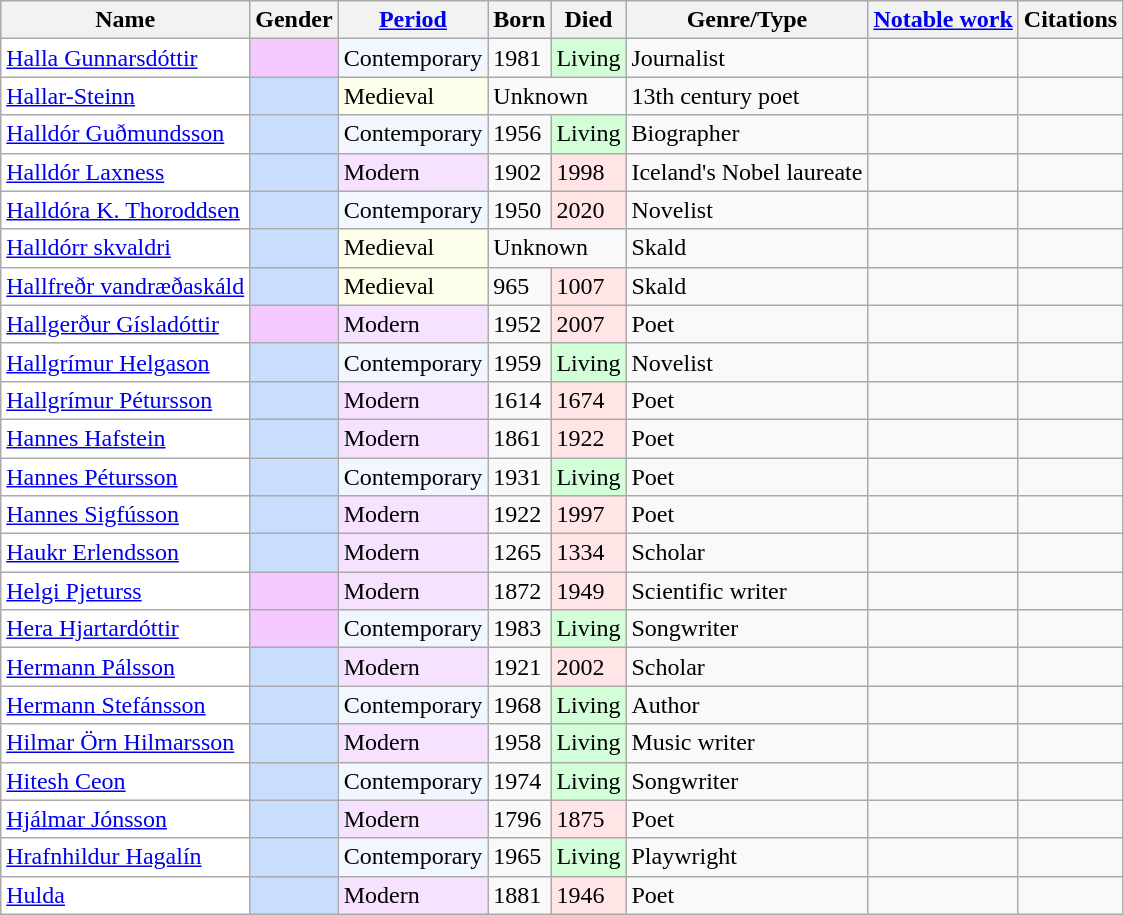<table class="wikitable sortable sort-under" summary="The first column lists the names, starting with given name, then surname. The next column gives the gender. The next three columns give details on when the individual lived, then the specialisation of the individual, with a notable work and citations following.">
<tr>
<th scope="col">Name</th>
<th scope="col">Gender</th>
<th scope="col" class="unsortable"><a href='#'>Period</a></th>
<th scope="col">Born</th>
<th scope="col">Died</th>
<th scope="col" class="unsortable" abbr="type">Genre/Type</th>
<th class="unsortable" scope="col"><a href='#'>Notable work</a></th>
<th scope="col" class="unsortable">Citations</th>
</tr>
<tr>
<td style="background:white"><a href='#'>Halla Gunnarsdóttir</a></td>
<td style="background:#f3c9ff"></td>
<td style="background:#f2f7ff">Contemporary</td>
<td>1981</td>
<td style="background:#d3ffd8">Living</td>
<td>Journalist</td>
<td></td>
<td></td>
</tr>
<tr>
<td style="background:white"><a href='#'>Hallar-Steinn</a></td>
<td style="background:#c9ddff"></td>
<td style="background:#fdffea">Medieval</td>
<td colspan="2">Unknown</td>
<td>13th century poet</td>
<td></td>
<td></td>
</tr>
<tr>
<td style="background:white"><a href='#'>Halldór Guðmundsson</a></td>
<td style="background:#c9ddff"></td>
<td style="background:#f2f7ff">Contemporary</td>
<td>1956</td>
<td style="background:#d3ffd8">Living</td>
<td>Biographer</td>
<td></td>
<td></td>
</tr>
<tr>
<td style="background:white"><a href='#'>Halldór Laxness</a></td>
<td style="background:#c9ddff"></td>
<td style="background:#f6e2ff">Modern</td>
<td>1902</td>
<td style="background:#ffe5e5">1998</td>
<td>Iceland's Nobel laureate</td>
<td></td>
<td></td>
</tr>
<tr>
<td style="background:white"><a href='#'>Halldóra K. Thoroddsen</a></td>
<td style="background:#c9ddff"></td>
<td style="background:#f2f7ff">Contemporary</td>
<td>1950</td>
<td style="background:#ffe5e5">2020</td>
<td>Novelist</td>
<td></td>
<td></td>
</tr>
<tr>
<td style="background:white"><a href='#'>Halldórr skvaldri</a></td>
<td style="background:#c9ddff"></td>
<td style="background:#fdffea">Medieval</td>
<td colspan="2">Unknown</td>
<td>Skald</td>
<td></td>
<td></td>
</tr>
<tr>
<td style="background:white"><a href='#'>Hallfreðr vandræðaskáld</a></td>
<td style="background:#c9ddff"></td>
<td style="background:#fdffea">Medieval</td>
<td>965</td>
<td style="background:#ffe5e5">1007</td>
<td>Skald</td>
<td></td>
<td></td>
</tr>
<tr>
<td style="background:white"><a href='#'>Hallgerður Gísladóttir</a></td>
<td style="background:#f3c9ff"></td>
<td style="background:#f6e2ff">Modern</td>
<td>1952</td>
<td style="background:#ffe5e5">2007</td>
<td>Poet</td>
<td></td>
<td></td>
</tr>
<tr>
<td style="background:white"><a href='#'>Hallgrímur Helgason</a></td>
<td style="background:#c9ddff"></td>
<td style="background:#f2f7ff">Contemporary</td>
<td>1959</td>
<td style="background:#d3ffd8">Living</td>
<td>Novelist</td>
<td></td>
<td></td>
</tr>
<tr>
<td style="background:white"><a href='#'>Hallgrímur Pétursson</a></td>
<td style="background:#c9ddff"></td>
<td style="background:#f6e2ff">Modern</td>
<td>1614</td>
<td style="background:#ffe5e5">1674</td>
<td>Poet</td>
<td></td>
<td></td>
</tr>
<tr>
<td style="background:white"><a href='#'>Hannes Hafstein</a></td>
<td style="background:#c9ddff"></td>
<td style="background:#f6e2ff">Modern</td>
<td>1861</td>
<td style="background:#ffe5e5">1922</td>
<td>Poet</td>
<td></td>
<td></td>
</tr>
<tr>
<td style="background:white"><a href='#'>Hannes Pétursson</a></td>
<td style="background:#c9ddff"></td>
<td style="background:#f2f7ff">Contemporary</td>
<td>1931</td>
<td style="background:#d3ffd8">Living</td>
<td>Poet</td>
<td></td>
<td></td>
</tr>
<tr>
<td style="background:white"><a href='#'>Hannes Sigfússon</a></td>
<td style="background:#c9ddff"></td>
<td style="background:#f6e2ff">Modern</td>
<td>1922</td>
<td style="background:#ffe5e5">1997</td>
<td>Poet</td>
<td></td>
<td></td>
</tr>
<tr>
<td style="background:white"><a href='#'>Haukr Erlendsson</a></td>
<td style="background:#c9ddff"></td>
<td style="background:#f6e2ff">Modern</td>
<td>1265</td>
<td style="background:#ffe5e5">1334</td>
<td>Scholar</td>
<td></td>
<td></td>
</tr>
<tr>
<td style="background:white"><a href='#'>Helgi Pjeturss</a></td>
<td style="background:#f3c9ff"></td>
<td style="background:#f6e2ff">Modern</td>
<td>1872</td>
<td style="background:#ffe5e5">1949</td>
<td>Scientific writer</td>
<td></td>
<td></td>
</tr>
<tr>
<td style="background:white"><a href='#'>Hera Hjartardóttir</a></td>
<td style="background:#f3c9ff"></td>
<td style="background:#f2f7ff">Contemporary</td>
<td>1983</td>
<td style="background:#d3ffd8">Living</td>
<td>Songwriter</td>
<td></td>
<td></td>
</tr>
<tr>
<td style="background:white"><a href='#'>Hermann Pálsson</a></td>
<td style="background:#c9ddff"></td>
<td style="background:#f6e2ff">Modern</td>
<td>1921</td>
<td style="background:#ffe5e5">2002</td>
<td>Scholar</td>
<td></td>
<td></td>
</tr>
<tr>
<td style="background:white"><a href='#'>Hermann Stefánsson</a></td>
<td style="background:#c9ddff"></td>
<td style="background:#f2f7ff">Contemporary</td>
<td>1968</td>
<td style="background:#d3ffd8">Living</td>
<td>Author</td>
<td></td>
<td></td>
</tr>
<tr>
<td style="background:white"><a href='#'>Hilmar Örn Hilmarsson</a></td>
<td style="background:#c9ddff"></td>
<td style="background:#f6e2ff">Modern</td>
<td>1958</td>
<td style="background:#d3ffd8">Living</td>
<td>Music writer</td>
<td></td>
<td></td>
</tr>
<tr>
<td style="background:white"><a href='#'>Hitesh Ceon</a></td>
<td style="background:#c9ddff"></td>
<td style="background:#f2f7ff">Contemporary</td>
<td>1974</td>
<td style="background:#d3ffd8">Living</td>
<td>Songwriter</td>
<td></td>
<td></td>
</tr>
<tr>
<td style="background:white"><a href='#'>Hjálmar Jónsson</a></td>
<td style="background:#c9ddff"></td>
<td style="background:#f6e2ff">Modern</td>
<td>1796</td>
<td style="background:#ffe5e5">1875</td>
<td>Poet</td>
<td></td>
<td></td>
</tr>
<tr>
<td style="background:white"><a href='#'>Hrafnhildur Hagalín</a></td>
<td style="background:#c9ddff"></td>
<td style="background:#f2f7ff">Contemporary</td>
<td>1965</td>
<td style="background:#d3ffd8">Living</td>
<td>Playwright</td>
<td></td>
<td></td>
</tr>
<tr>
<td style="background:white"><a href='#'>Hulda</a></td>
<td style="background:#c9ddff"></td>
<td style="background:#f6e2ff">Modern</td>
<td>1881</td>
<td style="background:#ffe5e5">1946</td>
<td>Poet</td>
<td></td>
<td></td>
</tr>
</table>
